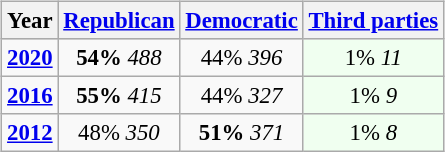<table class="wikitable" style="float:right; font-size:95%;">
<tr bgcolor="lightgrey">
<th>Year</th>
<th><a href='#'>Republican</a></th>
<th><a href='#'>Democratic</a></th>
<th><a href='#'>Third parties</a></th>
</tr>
<tr>
<td><strong><a href='#'>2020</a></strong></td>
<td style="text-align:center;" ><strong>54%</strong> <em>488</em></td>
<td style="text-align:center;" >44% <em>396</em></td>
<td style="text-align:center; background:honeyDew;">1% <em>11</em></td>
</tr>
<tr>
<td><strong><a href='#'>2016</a></strong></td>
<td style="text-align:center;" ><strong>55%</strong> <em>415</em></td>
<td style="text-align:center;" >44% <em>327</em></td>
<td style="text-align:center; background:honeyDew;">1% <em>9</em></td>
</tr>
<tr>
<td><strong><a href='#'>2012</a></strong></td>
<td style="text-align:center;" >48% <em>350</em></td>
<td style="text-align:center;" ><strong>51%</strong> <em>371</em></td>
<td style="text-align:center; background:honeyDew;">1% <em>8</em></td>
</tr>
</table>
